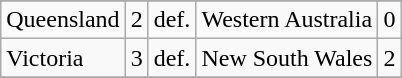<table class="wikitable">
<tr>
</tr>
<tr>
<td>Queensland</td>
<td>2</td>
<td>def.</td>
<td>Western Australia</td>
<td>0</td>
</tr>
<tr>
<td>Victoria</td>
<td>3</td>
<td>def.</td>
<td>New South Wales</td>
<td>2</td>
</tr>
<tr>
</tr>
</table>
